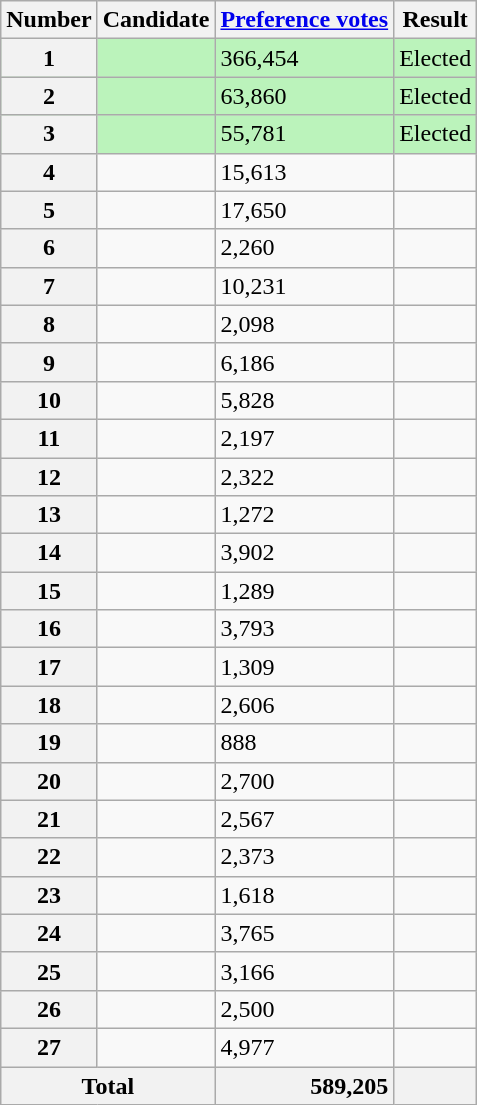<table class="wikitable sortable" >
<tr>
<th scope="col">Number</th>
<th scope="col">Candidate</th>
<th scope="col"><a href='#'>Preference votes</a></th>
<th scope="col">Result</th>
</tr>
<tr bgcolor=bbf3bb>
<th scope="row">1</th>
<td style="text-align:left"></td>
<td>366,454</td>
<td>Elected</td>
</tr>
<tr bgcolor=bbf3bb>
<th scope="row">2</th>
<td style="text-align:left"></td>
<td>63,860</td>
<td>Elected</td>
</tr>
<tr bgcolor=bbf3bb>
<th scope="row">3</th>
<td style="text-align:left"></td>
<td>55,781</td>
<td>Elected</td>
</tr>
<tr>
<th scope="row">4</th>
<td style="text-align:left"></td>
<td>15,613</td>
<td></td>
</tr>
<tr>
<th scope="row">5</th>
<td style="text-align:left"></td>
<td>17,650</td>
<td></td>
</tr>
<tr>
<th scope="row">6</th>
<td style="text-align:left"></td>
<td>2,260</td>
<td></td>
</tr>
<tr>
<th scope="row">7</th>
<td style="text-align:left"></td>
<td>10,231</td>
<td></td>
</tr>
<tr>
<th scope="row">8</th>
<td style="text-align:left"></td>
<td>2,098</td>
<td></td>
</tr>
<tr>
<th scope="row">9</th>
<td style="text-align:left"></td>
<td>6,186</td>
<td></td>
</tr>
<tr>
<th scope="row">10</th>
<td style="text-align:left"></td>
<td>5,828</td>
<td></td>
</tr>
<tr>
<th scope="row">11</th>
<td style="text-align:left"></td>
<td>2,197</td>
<td></td>
</tr>
<tr>
<th scope="row">12</th>
<td style="text-align:left"></td>
<td>2,322</td>
<td></td>
</tr>
<tr>
<th scope="row">13</th>
<td style="text-align:left"></td>
<td>1,272</td>
<td></td>
</tr>
<tr>
<th scope="row">14</th>
<td style="text-align:left"></td>
<td>3,902</td>
</tr>
<tr>
<th scope="row">15</th>
<td style="text-align:left"></td>
<td>1,289</td>
<td></td>
</tr>
<tr>
<th scope="row">16</th>
<td style="text-align:left"></td>
<td>3,793</td>
<td></td>
</tr>
<tr>
<th scope="row">17</th>
<td style="text-align:left"></td>
<td>1,309</td>
<td></td>
</tr>
<tr>
<th scope="row">18</th>
<td style="text-align:left"></td>
<td>2,606</td>
<td></td>
</tr>
<tr>
<th scope="row">19</th>
<td style="text-align:left"></td>
<td>888</td>
<td></td>
</tr>
<tr>
<th scope="row">20</th>
<td style="text-align:left"></td>
<td>2,700</td>
<td></td>
</tr>
<tr>
<th scope="row">21</th>
<td style="text-align:left"></td>
<td>2,567</td>
<td></td>
</tr>
<tr>
<th scope="row">22</th>
<td style="text-align:left"></td>
<td>2,373</td>
<td></td>
</tr>
<tr>
<th scope="row">23</th>
<td style="text-align:left"></td>
<td>1,618</td>
<td></td>
</tr>
<tr>
<th scope="row">24</th>
<td style="text-align:left"></td>
<td>3,765</td>
<td></td>
</tr>
<tr>
<th scope="row">25</th>
<td style="text-align:left"></td>
<td>3,166</td>
<td></td>
</tr>
<tr>
<th scope="row">26</th>
<td style="text-align:left"></td>
<td>2,500</td>
<td></td>
</tr>
<tr>
<th scope="row">27</th>
<td style="text-align:left"></td>
<td>4,977</td>
<td></td>
</tr>
<tr class="sortbottom">
<th scope="row"  colspan="2">Total</th>
<th style="text-align:right">589,205</th>
<th></th>
</tr>
</table>
